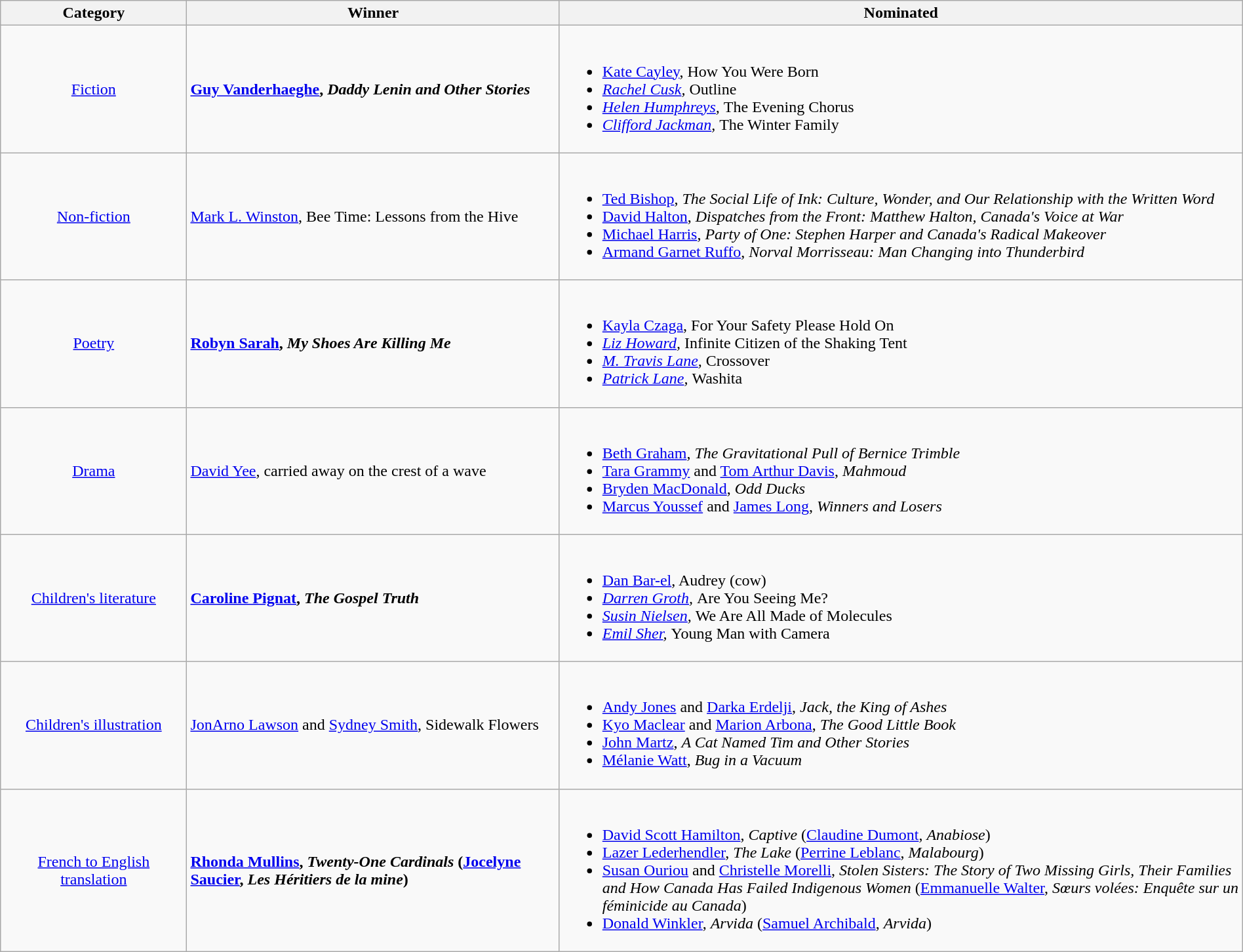<table class="wikitable" width="100%">
<tr>
<th width=15%>Category</th>
<th width=30%>Winner</th>
<th width=55%>Nominated</th>
</tr>
<tr>
<td align="center"><a href='#'>Fiction</a></td>
<td> <strong><a href='#'>Guy Vanderhaeghe</a>, <em>Daddy Lenin and Other Stories<strong><em></td>
<td><br><ul><li><a href='#'>Kate Cayley</a>, </em>How You Were Born<em></li><li><a href='#'>Rachel Cusk</a>, </em>Outline<em></li><li><a href='#'>Helen Humphreys</a>, </em>The Evening Chorus<em></li><li><a href='#'>Clifford Jackman</a>, </em>The Winter Family<em></li></ul></td>
</tr>
<tr>
<td align="center"><a href='#'>Non-fiction</a></td>
<td> </strong><a href='#'>Mark L. Winston</a>, </em>Bee Time: Lessons from the Hive</em></strong></td>
<td><br><ul><li><a href='#'>Ted Bishop</a>, <em>The Social Life of Ink: Culture, Wonder, and Our Relationship with the Written Word</em></li><li><a href='#'>David Halton</a>, <em>Dispatches from the Front: Matthew Halton, Canada's Voice at War</em></li><li><a href='#'>Michael Harris</a>, <em>Party of One: Stephen Harper and Canada's Radical Makeover</em></li><li><a href='#'>Armand Garnet Ruffo</a>, <em>Norval Morrisseau: Man Changing into Thunderbird</em></li></ul></td>
</tr>
<tr>
<td align="center"><a href='#'>Poetry</a></td>
<td> <strong><a href='#'>Robyn Sarah</a>, <em>My Shoes Are Killing Me<strong><em></td>
<td><br><ul><li><a href='#'>Kayla Czaga</a>, </em>For Your Safety Please Hold On<em></li><li><a href='#'>Liz Howard</a>, </em>Infinite Citizen of the Shaking Tent<em></li><li><a href='#'>M. Travis Lane</a>, </em>Crossover<em></li><li><a href='#'>Patrick Lane</a>, </em>Washita<em></li></ul></td>
</tr>
<tr>
<td align="center"><a href='#'>Drama</a></td>
<td> </strong><a href='#'>David Yee</a>, </em>carried away on the crest of a wave</em></strong></td>
<td><br><ul><li><a href='#'>Beth Graham</a>, <em>The Gravitational Pull of Bernice Trimble</em></li><li><a href='#'>Tara Grammy</a> and <a href='#'>Tom Arthur Davis</a>, <em>Mahmoud</em></li><li><a href='#'>Bryden MacDonald</a>, <em>Odd Ducks</em></li><li><a href='#'>Marcus Youssef</a> and  <a href='#'>James Long</a>, <em>Winners and Losers</em></li></ul></td>
</tr>
<tr>
<td align="center"><a href='#'>Children's literature</a></td>
<td> <strong><a href='#'>Caroline Pignat</a>, <em>The Gospel Truth<strong><em></td>
<td><br><ul><li><a href='#'>Dan Bar-el</a>, </em>Audrey (cow)<em></li><li><a href='#'>Darren Groth</a>, </em>Are You Seeing Me?<em></li><li><a href='#'>Susin Nielsen</a>, </em>We Are All Made of Molecules<em></li><li><a href='#'>Emil Sher</a>, </em>Young Man with Camera<em></li></ul></td>
</tr>
<tr>
<td align="center"><a href='#'>Children's illustration</a></td>
<td> </strong><a href='#'>JonArno Lawson</a> and <a href='#'>Sydney Smith</a>, </em>Sidewalk Flowers</em></strong></td>
<td><br><ul><li><a href='#'>Andy Jones</a> and <a href='#'>Darka Erdelji</a>, <em>Jack, the King of Ashes</em></li><li><a href='#'>Kyo Maclear</a> and <a href='#'>Marion Arbona</a>, <em>The Good Little Book</em></li><li><a href='#'>John Martz</a>, <em>A Cat Named Tim and Other Stories</em></li><li><a href='#'>Mélanie Watt</a>, <em>Bug in a Vacuum</em></li></ul></td>
</tr>
<tr>
<td align="center"><a href='#'>French to English translation</a></td>
<td> <strong><a href='#'>Rhonda Mullins</a>, <em>Twenty-One Cardinals</em> (<a href='#'>Jocelyne Saucier</a>, <em>Les Héritiers de la mine</em>)</strong></td>
<td><br><ul><li><a href='#'>David Scott Hamilton</a>, <em>Captive</em> (<a href='#'>Claudine Dumont</a>, <em>Anabiose</em>)</li><li><a href='#'>Lazer Lederhendler</a>, <em>The Lake</em> (<a href='#'>Perrine Leblanc</a>, <em>Malabourg</em>)</li><li><a href='#'>Susan Ouriou</a> and <a href='#'>Christelle Morelli</a>, <em>Stolen Sisters: The Story of Two Missing Girls, Their Families and How Canada Has Failed Indigenous Women</em> (<a href='#'>Emmanuelle Walter</a>, <em>Sœurs volées: Enquête sur un féminicide au Canada</em>)</li><li><a href='#'>Donald Winkler</a>, <em>Arvida</em> (<a href='#'>Samuel Archibald</a>, <em>Arvida</em>)</li></ul></td>
</tr>
</table>
